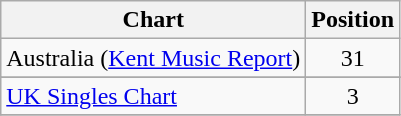<table class="wikitable sortable">
<tr>
<th>Chart</th>
<th>Position</th>
</tr>
<tr>
<td>Australia (<a href='#'>Kent Music Report</a>)</td>
<td align="center">31</td>
</tr>
<tr>
</tr>
<tr>
<td><a href='#'>UK Singles Chart</a></td>
<td align="center">3</td>
</tr>
<tr>
</tr>
</table>
